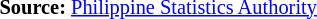<table style="font-size:85%;" '|>
<tr>
<td><br><p>
<strong>Source:</strong> <a href='#'>Philippine Statistics Authority</a>
</p></td>
</tr>
</table>
